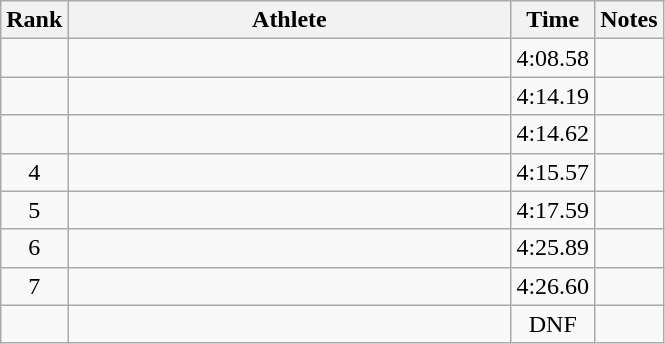<table class="wikitable" style="text-align:center">
<tr>
<th>Rank</th>
<th Style="width:18em">Athlete</th>
<th>Time</th>
<th>Notes</th>
</tr>
<tr>
<td></td>
<td style="text-align:left"></td>
<td>4:08.58</td>
<td></td>
</tr>
<tr>
<td></td>
<td style="text-align:left"></td>
<td>4:14.19</td>
<td></td>
</tr>
<tr>
<td></td>
<td style="text-align:left"></td>
<td>4:14.62</td>
<td></td>
</tr>
<tr>
<td>4</td>
<td style="text-align:left"></td>
<td>4:15.57</td>
<td></td>
</tr>
<tr>
<td>5</td>
<td style="text-align:left"></td>
<td>4:17.59</td>
<td></td>
</tr>
<tr>
<td>6</td>
<td style="text-align:left"></td>
<td>4:25.89</td>
<td></td>
</tr>
<tr>
<td>7</td>
<td style="text-align:left"></td>
<td>4:26.60</td>
<td></td>
</tr>
<tr>
<td></td>
<td style="text-align:left"></td>
<td>DNF</td>
<td></td>
</tr>
</table>
